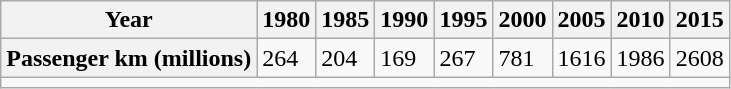<table class="wikitable">
<tr>
<th>Year</th>
<th colspan="8">1980</th>
<th>1985</th>
<th>1990</th>
<th>1995</th>
<th>2000</th>
<th>2005</th>
<th>2010</th>
<th>2015</th>
</tr>
<tr>
<th>Passenger km (millions)</th>
<td colspan="8">264</td>
<td>204</td>
<td>169</td>
<td>267</td>
<td>781</td>
<td>1616</td>
<td>1986</td>
<td>2608</td>
</tr>
<tr>
<td colspan="16"></td>
</tr>
</table>
